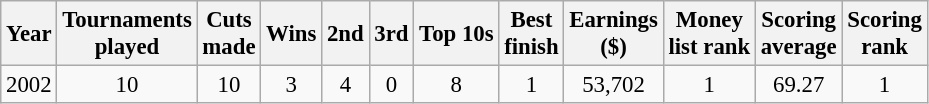<table class="wikitable" style="text-align:center; font-size: 95%;">
<tr>
<th>Year</th>
<th>Tournaments<br>played</th>
<th>Cuts <br>made</th>
<th>Wins</th>
<th>2nd</th>
<th>3rd</th>
<th>Top 10s</th>
<th>Best<br>finish</th>
<th>Earnings <br>($)</th>
<th>Money<br>list rank</th>
<th>Scoring<br>average</th>
<th>Scoring<br>rank</th>
</tr>
<tr>
<td>2002</td>
<td>10</td>
<td>10</td>
<td>3</td>
<td>4</td>
<td>0</td>
<td>8</td>
<td>1</td>
<td>53,702</td>
<td>1</td>
<td>69.27</td>
<td>1</td>
</tr>
</table>
